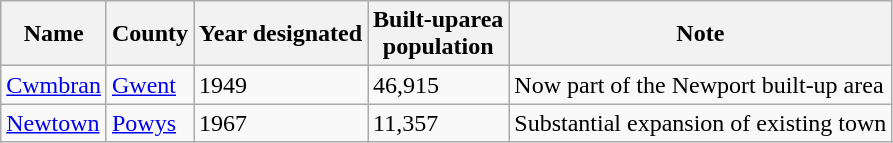<table class="wikitable sortable">
<tr>
<th>Name</th>
<th>County</th>
<th>Year designated</th>
<th>Built‑uparea <br>population</th>
<th>Note</th>
</tr>
<tr>
<td><a href='#'>Cwmbran</a></td>
<td><a href='#'>Gwent</a></td>
<td>1949</td>
<td>46,915</td>
<td>Now part of the Newport built-up area</td>
</tr>
<tr>
<td><a href='#'>Newtown</a></td>
<td><a href='#'>Powys</a></td>
<td>1967</td>
<td>11,357</td>
<td>Substantial expansion of existing town</td>
</tr>
</table>
